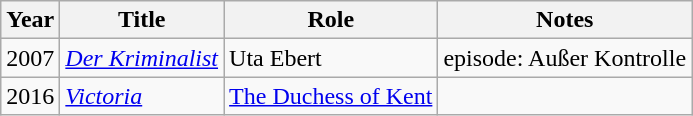<table class="wikitable sortable">
<tr>
<th>Year</th>
<th>Title</th>
<th>Role</th>
<th class="unsortable">Notes</th>
</tr>
<tr>
<td>2007</td>
<td><em><a href='#'>Der Kriminalist</a></em></td>
<td>Uta Ebert</td>
<td>episode: Außer Kontrolle</td>
</tr>
<tr>
<td>2016</td>
<td><em><a href='#'>Victoria</a></em></td>
<td><a href='#'>The Duchess of Kent</a></td>
<td></td>
</tr>
</table>
